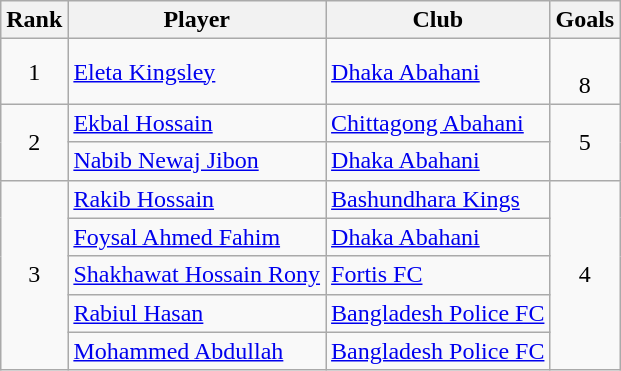<table class="wikitable sortable" style="text-align:center">
<tr>
<th>Rank</th>
<th>Player</th>
<th>Club</th>
<th>Goals</th>
</tr>
<tr>
<td>1</td>
<td align="left"><a href='#'>Eleta Kingsley</a></td>
<td align="left"><a href='#'>Dhaka Abahani</a></td>
<td><br>8</td>
</tr>
<tr>
<td rowspan="2">2</td>
<td align="left"><a href='#'>Ekbal Hossain</a></td>
<td align="left"><a href='#'>Chittagong Abahani</a></td>
<td rowspan="2">5</td>
</tr>
<tr>
<td align="left"><a href='#'>Nabib Newaj Jibon</a></td>
<td align="left"><a href='#'>Dhaka Abahani</a></td>
</tr>
<tr>
<td rowspan="5">3</td>
<td align="left"><a href='#'>Rakib Hossain</a></td>
<td align="left"><a href='#'>Bashundhara Kings</a></td>
<td rowspan="5">4</td>
</tr>
<tr>
<td align="left"><a href='#'>Foysal Ahmed Fahim</a></td>
<td align="left"><a href='#'>Dhaka Abahani</a></td>
</tr>
<tr>
<td align="left"><a href='#'>Shakhawat Hossain Rony</a></td>
<td align="left"><a href='#'>Fortis FC</a></td>
</tr>
<tr>
<td align="left"><a href='#'>Rabiul Hasan</a></td>
<td align="left"><a href='#'>Bangladesh Police FC</a></td>
</tr>
<tr>
<td align="left"><a href='#'>Mohammed Abdullah</a></td>
<td align="left"><a href='#'>Bangladesh Police FC</a></td>
</tr>
</table>
